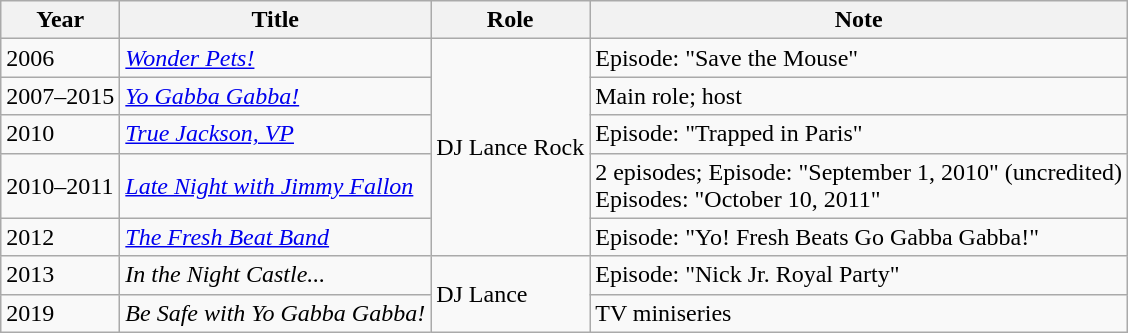<table class="wikitable sortable">
<tr>
<th>Year</th>
<th>Title</th>
<th>Role</th>
<th>Note</th>
</tr>
<tr>
<td>2006</td>
<td><em><a href='#'>Wonder Pets!</a></em></td>
<td rowspan="5">DJ Lance Rock</td>
<td>Episode: "Save the Mouse"</td>
</tr>
<tr>
<td>2007–2015</td>
<td><em><a href='#'>Yo Gabba Gabba!</a></em></td>
<td>Main role; host</td>
</tr>
<tr>
<td>2010</td>
<td><em><a href='#'>True Jackson, VP</a></em></td>
<td>Episode: "Trapped in Paris"</td>
</tr>
<tr>
<td>2010–2011</td>
<td><em><a href='#'>Late Night with Jimmy Fallon</a></em></td>
<td>2 episodes; Episode: "September 1, 2010" (uncredited)<br>Episodes: "October 10,  2011"</td>
</tr>
<tr>
<td>2012</td>
<td><em><a href='#'>The Fresh Beat Band</a></em></td>
<td>Episode: "Yo! Fresh Beats Go Gabba Gabba!"</td>
</tr>
<tr>
<td>2013</td>
<td><em>In the Night Castle...</em></td>
<td rowspan="2">DJ Lance</td>
<td>Episode: "Nick Jr. Royal Party"</td>
</tr>
<tr>
<td>2019</td>
<td><em>Be Safe with Yo Gabba Gabba!</em></td>
<td>TV miniseries</td>
</tr>
</table>
